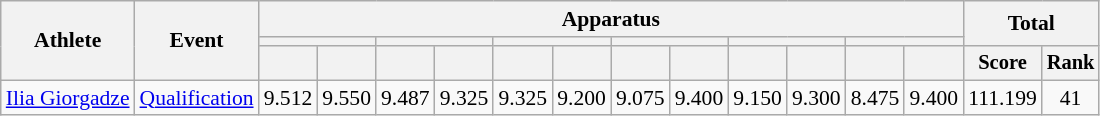<table class=wikitable style=font-size:90%;text-align:center>
<tr>
<th rowspan=3>Athlete</th>
<th rowspan=3>Event</th>
<th colspan=12>Apparatus</th>
<th colspan=2 rowspan=2>Total</th>
</tr>
<tr style=font-size:95%>
<th colspan=2></th>
<th colspan=2></th>
<th colspan=2></th>
<th colspan=2></th>
<th colspan=2></th>
<th colspan=2></th>
</tr>
<tr style=font-size:95%>
<th></th>
<th></th>
<th></th>
<th></th>
<th></th>
<th></th>
<th></th>
<th></th>
<th></th>
<th></th>
<th></th>
<th></th>
<th>Score</th>
<th>Rank</th>
</tr>
<tr>
<td align=left><a href='#'>Ilia Giorgadze</a></td>
<td align=left rowspan=8><a href='#'>Qualification</a></td>
<td>9.512</td>
<td>9.550</td>
<td>9.487</td>
<td>9.325</td>
<td>9.325</td>
<td>9.200</td>
<td>9.075</td>
<td>9.400</td>
<td>9.150</td>
<td>9.300</td>
<td>8.475</td>
<td>9.400</td>
<td>111.199</td>
<td>41</td>
</tr>
</table>
